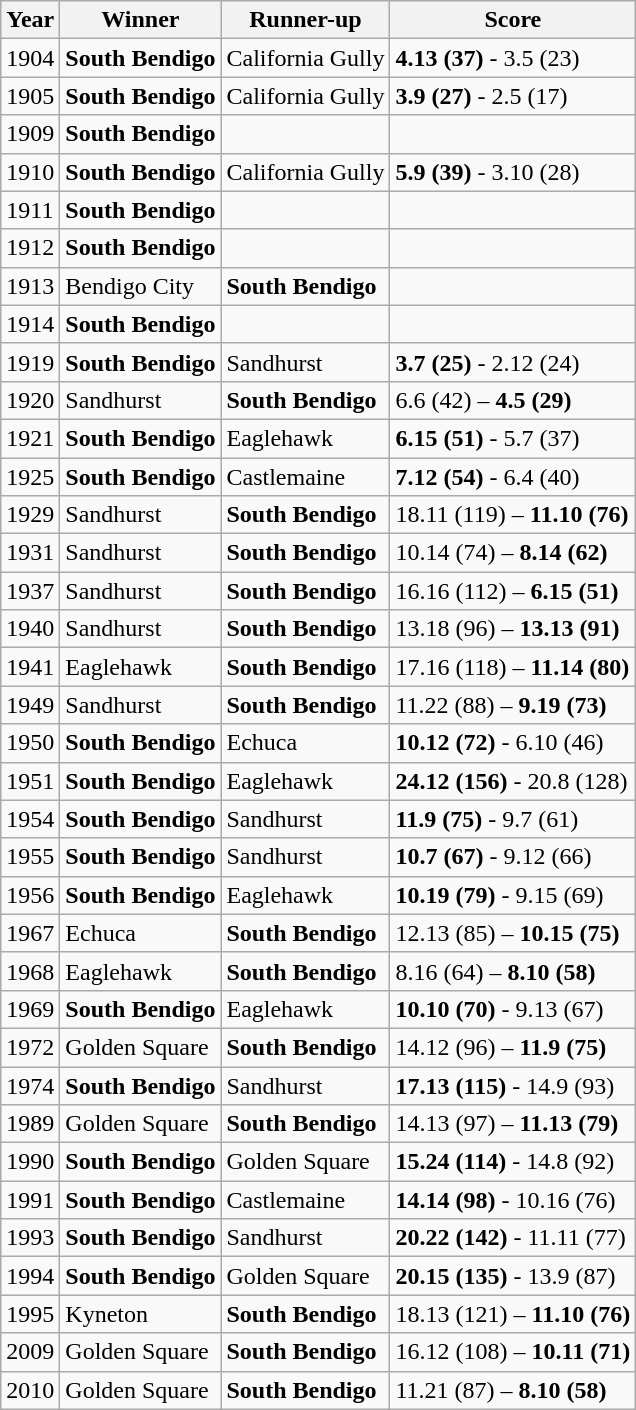<table class="wikitable">
<tr>
<th>Year</th>
<th>Winner</th>
<th>Runner-up</th>
<th>Score</th>
</tr>
<tr>
<td>1904</td>
<td><strong>South Bendigo</strong></td>
<td>California Gully</td>
<td><strong>4.13 (37)</strong> - 3.5 (23)</td>
</tr>
<tr>
<td>1905</td>
<td><strong>South Bendigo</strong></td>
<td>California Gully</td>
<td><strong>3.9 (27)</strong> - 2.5 (17)</td>
</tr>
<tr>
<td>1909</td>
<td><strong>South Bendigo</strong></td>
<td></td>
<td></td>
</tr>
<tr>
<td>1910</td>
<td><strong>South Bendigo</strong></td>
<td>California Gully</td>
<td><strong>5.9 (39)</strong> - 3.10 (28)</td>
</tr>
<tr>
<td>1911</td>
<td><strong>South Bendigo</strong></td>
<td></td>
<td></td>
</tr>
<tr>
<td>1912</td>
<td><strong>South Bendigo</strong></td>
<td></td>
<td></td>
</tr>
<tr>
<td>1913</td>
<td>Bendigo City</td>
<td><strong>South Bendigo</strong></td>
<td></td>
</tr>
<tr>
<td>1914</td>
<td><strong>South Bendigo</strong></td>
<td></td>
<td></td>
</tr>
<tr>
<td>1919</td>
<td><strong>South Bendigo</strong></td>
<td>Sandhurst</td>
<td><strong>3.7 (25)</strong> - 2.12 (24)</td>
</tr>
<tr>
<td>1920</td>
<td>Sandhurst</td>
<td><strong>South Bendigo</strong></td>
<td>6.6 (42) – <strong>4.5 (29)</strong></td>
</tr>
<tr>
<td>1921</td>
<td><strong>South Bendigo</strong></td>
<td>Eaglehawk</td>
<td><strong>6.15 (51)</strong> - 5.7 (37)</td>
</tr>
<tr>
<td>1925</td>
<td><strong>South Bendigo</strong></td>
<td>Castlemaine</td>
<td><strong>7.12 (54)</strong> - 6.4 (40)</td>
</tr>
<tr>
<td>1929</td>
<td>Sandhurst</td>
<td><strong>South Bendigo</strong></td>
<td>18.11 (119) – <strong>11.10 (76)</strong></td>
</tr>
<tr>
<td>1931</td>
<td>Sandhurst</td>
<td><strong>South Bendigo</strong></td>
<td>10.14 (74) – <strong>8.14 (62)</strong></td>
</tr>
<tr>
<td>1937</td>
<td>Sandhurst</td>
<td><strong>South Bendigo</strong></td>
<td>16.16 (112) – <strong>6.15 (51)</strong></td>
</tr>
<tr>
<td>1940</td>
<td>Sandhurst</td>
<td><strong>South Bendigo</strong></td>
<td>13.18 (96) – <strong>13.13 (91)</strong></td>
</tr>
<tr>
<td>1941</td>
<td>Eaglehawk</td>
<td><strong>South Bendigo</strong></td>
<td>17.16 (118) – <strong>11.14 (80)</strong></td>
</tr>
<tr>
<td>1949</td>
<td>Sandhurst</td>
<td><strong>South Bendigo</strong></td>
<td>11.22 (88) – <strong>9.19 (73)</strong></td>
</tr>
<tr>
<td>1950</td>
<td><strong>South Bendigo</strong></td>
<td>Echuca</td>
<td><strong>10.12 (72)</strong> - 6.10 (46)</td>
</tr>
<tr>
<td>1951</td>
<td><strong>South Bendigo</strong></td>
<td>Eaglehawk</td>
<td><strong>24.12 (156)</strong> - 20.8 (128)</td>
</tr>
<tr>
<td>1954</td>
<td><strong>South Bendigo</strong></td>
<td>Sandhurst</td>
<td><strong>11.9 (75)</strong> - 9.7 (61)</td>
</tr>
<tr>
<td>1955</td>
<td><strong>South Bendigo</strong></td>
<td>Sandhurst</td>
<td><strong>10.7 (67)</strong> - 9.12 (66)</td>
</tr>
<tr>
<td>1956</td>
<td><strong>South Bendigo</strong></td>
<td>Eaglehawk</td>
<td><strong>10.19 (79)</strong> - 9.15 (69)</td>
</tr>
<tr>
<td>1967</td>
<td>Echuca</td>
<td><strong>South Bendigo</strong></td>
<td>12.13 (85) – <strong>10.15 (75)</strong></td>
</tr>
<tr>
<td>1968</td>
<td>Eaglehawk</td>
<td><strong>South Bendigo</strong></td>
<td>8.16 (64) – <strong>8.10 (58)</strong></td>
</tr>
<tr>
<td>1969</td>
<td><strong>South Bendigo</strong></td>
<td>Eaglehawk</td>
<td><strong>10.10 (70)</strong> - 9.13 (67)</td>
</tr>
<tr>
<td>1972</td>
<td>Golden Square</td>
<td><strong>South Bendigo</strong></td>
<td>14.12 (96) – <strong>11.9 (75)</strong></td>
</tr>
<tr>
<td>1974</td>
<td><strong>South Bendigo</strong></td>
<td>Sandhurst</td>
<td><strong>17.13 (115)</strong> - 14.9 (93)</td>
</tr>
<tr>
<td>1989</td>
<td>Golden Square</td>
<td><strong>South Bendigo</strong></td>
<td>14.13 (97) – <strong>11.13 (79)</strong></td>
</tr>
<tr>
<td>1990</td>
<td><strong>South Bendigo</strong></td>
<td>Golden Square</td>
<td><strong>15.24 (114)</strong> - 14.8 (92)</td>
</tr>
<tr>
<td>1991</td>
<td><strong>South Bendigo</strong></td>
<td>Castlemaine</td>
<td><strong>14.14 (98)</strong> - 10.16 (76)</td>
</tr>
<tr>
<td>1993</td>
<td><strong>South Bendigo</strong></td>
<td>Sandhurst</td>
<td><strong>20.22 (142)</strong> - 11.11 (77)</td>
</tr>
<tr>
<td>1994</td>
<td><strong>South Bendigo</strong></td>
<td>Golden Square</td>
<td><strong>20.15 (135)</strong> - 13.9 (87)</td>
</tr>
<tr>
<td>1995</td>
<td>Kyneton</td>
<td><strong>South Bendigo</strong></td>
<td>18.13 (121) – <strong>11.10 (76)</strong></td>
</tr>
<tr>
<td>2009</td>
<td>Golden Square</td>
<td><strong>South Bendigo</strong></td>
<td>16.12 (108) – <strong>10.11 (71)</strong></td>
</tr>
<tr>
<td>2010</td>
<td>Golden Square</td>
<td><strong>South Bendigo</strong></td>
<td>11.21 (87) – <strong>8.10 (58)</strong></td>
</tr>
</table>
